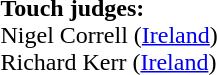<table style="width:100%">
<tr>
<td><br><strong>Touch judges:</strong>
<br>Nigel Correll (<a href='#'>Ireland</a>)
<br>Richard Kerr (<a href='#'>Ireland</a>)</td>
</tr>
</table>
